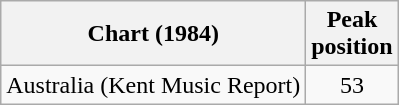<table class="wikitable sortable">
<tr>
<th>Chart (1984)</th>
<th>Peak<br>position</th>
</tr>
<tr>
<td>Australia (Kent Music Report)</td>
<td style="text-align:center;">53</td>
</tr>
</table>
